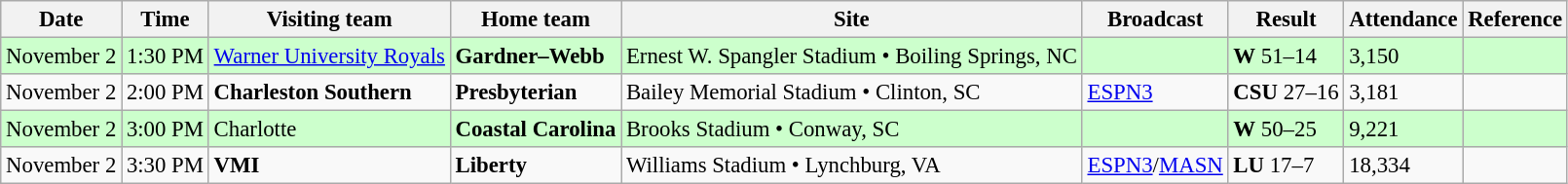<table class="wikitable" style="font-size:95%;">
<tr>
<th>Date</th>
<th>Time</th>
<th>Visiting team</th>
<th>Home team</th>
<th>Site</th>
<th>Broadcast</th>
<th>Result</th>
<th>Attendance</th>
<th class="unsortable">Reference</th>
</tr>
<tr bgcolor=ccffcc>
<td>November 2</td>
<td>1:30 PM</td>
<td><a href='#'>Warner University Royals</a></td>
<td><strong>Gardner–Webb</strong></td>
<td>Ernest W. Spangler Stadium • Boiling Springs, NC</td>
<td></td>
<td><strong>W</strong> 51–14</td>
<td>3,150</td>
<td></td>
</tr>
<tr bgcolor=>
<td>November 2</td>
<td>2:00 PM</td>
<td><strong>Charleston Southern</strong></td>
<td><strong>Presbyterian</strong></td>
<td>Bailey Memorial Stadium • Clinton, SC</td>
<td><a href='#'>ESPN3</a></td>
<td><strong>CSU</strong> 27–16</td>
<td>3,181</td>
<td></td>
</tr>
<tr bgcolor=ccffcc>
<td>November 2</td>
<td>3:00 PM</td>
<td>Charlotte</td>
<td><strong>Coastal Carolina</strong></td>
<td>Brooks Stadium • Conway, SC</td>
<td></td>
<td><strong>W</strong> 50–25</td>
<td>9,221</td>
<td></td>
</tr>
<tr bgcolor=>
<td>November 2</td>
<td>3:30 PM</td>
<td><strong>VMI</strong></td>
<td><strong>Liberty</strong></td>
<td>Williams Stadium • Lynchburg, VA</td>
<td><a href='#'>ESPN3</a>/<a href='#'>MASN</a></td>
<td><strong>LU</strong> 17–7</td>
<td>18,334</td>
<td></td>
</tr>
</table>
